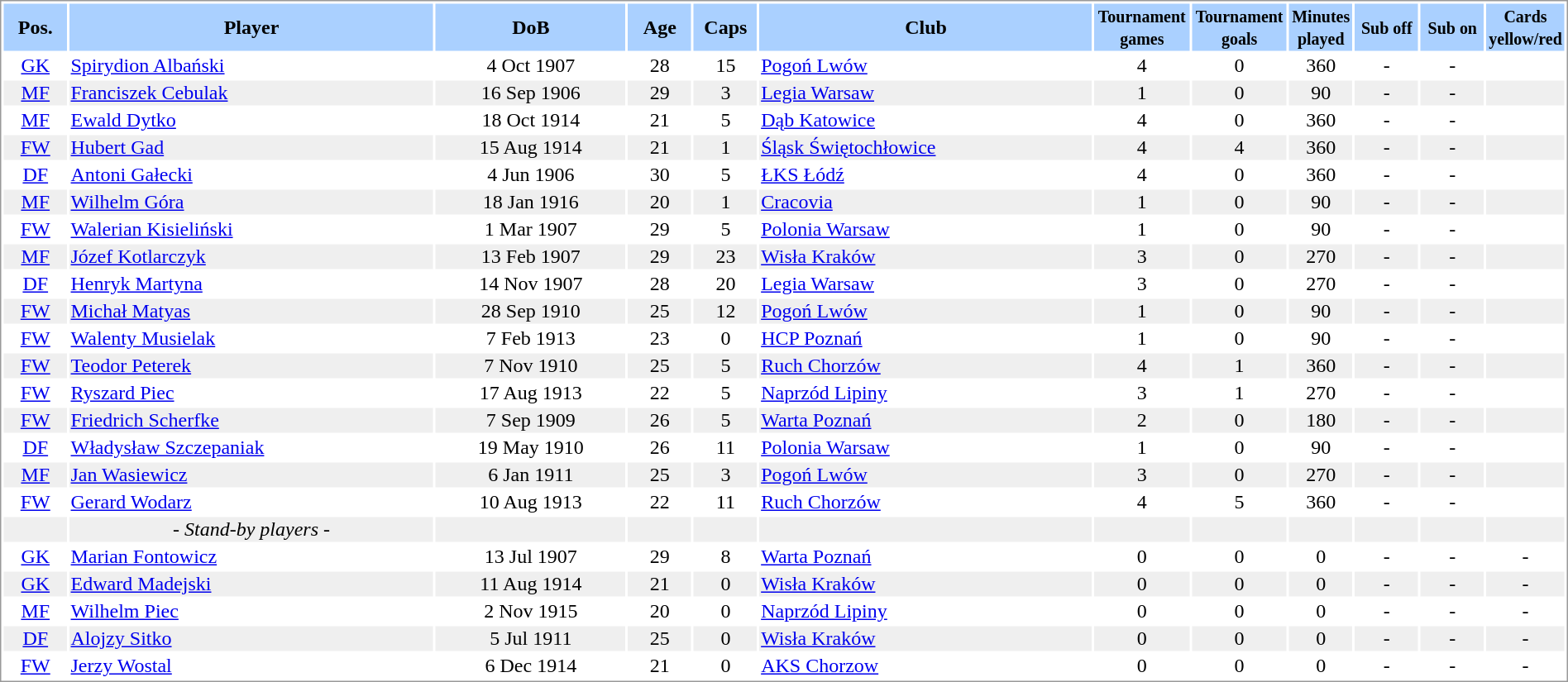<table border="0" width="100%" style="border: 1px solid #999; background-color:#FFFFFF; text-align:center">
<tr align="center" bgcolor="#AAD0FF">
<th width=4%>Pos.</th>
<th width=23%>Player</th>
<th width=12%>DoB</th>
<th width=4%>Age</th>
<th width=4%>Caps</th>
<th width=21%>Club</th>
<th width=6%><small>Tournament<br>games</small></th>
<th width=6%><small>Tournament<br>goals</small></th>
<th width=4%><small>Minutes<br>played</small></th>
<th width=4%><small>Sub off</small></th>
<th width=4%><small>Sub on</small></th>
<th width=4%><small>Cards<br>yellow/red</small></th>
</tr>
<tr>
<td><a href='#'>GK</a></td>
<td align="left"><a href='#'>Spirydion Albański</a></td>
<td>4 Oct 1907</td>
<td>28</td>
<td>15</td>
<td align="left"> <a href='#'>Pogoń Lwów</a></td>
<td>4</td>
<td>0</td>
<td>360</td>
<td>-</td>
<td>-</td>
<td></td>
</tr>
<tr bgcolor="#EFEFEF">
<td><a href='#'>MF</a></td>
<td align="left"><a href='#'>Franciszek Cebulak</a></td>
<td>16 Sep 1906</td>
<td>29</td>
<td>3</td>
<td align="left"> <a href='#'>Legia Warsaw</a></td>
<td>1</td>
<td>0</td>
<td>90</td>
<td>-</td>
<td>-</td>
<td></td>
</tr>
<tr>
<td><a href='#'>MF</a></td>
<td align="left"><a href='#'>Ewald Dytko</a></td>
<td>18 Oct 1914</td>
<td>21</td>
<td>5</td>
<td align="left"> <a href='#'>Dąb Katowice</a></td>
<td>4</td>
<td>0</td>
<td>360</td>
<td>-</td>
<td>-</td>
<td></td>
</tr>
<tr bgcolor="#EFEFEF">
<td><a href='#'>FW</a></td>
<td align="left"><a href='#'>Hubert Gad</a></td>
<td>15 Aug 1914</td>
<td>21</td>
<td>1</td>
<td align="left"> <a href='#'>Śląsk Świętochłowice</a></td>
<td>4</td>
<td>4</td>
<td>360</td>
<td>-</td>
<td>-</td>
<td></td>
</tr>
<tr>
<td><a href='#'>DF</a></td>
<td align="left"><a href='#'>Antoni Gałecki</a></td>
<td>4 Jun 1906</td>
<td>30</td>
<td>5</td>
<td align="left"> <a href='#'>ŁKS Łódź</a></td>
<td>4</td>
<td>0</td>
<td>360</td>
<td>-</td>
<td>-</td>
<td></td>
</tr>
<tr bgcolor="#EFEFEF">
<td><a href='#'>MF</a></td>
<td align="left"><a href='#'>Wilhelm Góra</a></td>
<td>18 Jan 1916</td>
<td>20</td>
<td>1</td>
<td align="left"> <a href='#'>Cracovia</a></td>
<td>1</td>
<td>0</td>
<td>90</td>
<td>-</td>
<td>-</td>
<td></td>
</tr>
<tr>
<td><a href='#'>FW</a></td>
<td align="left"><a href='#'>Walerian Kisieliński</a></td>
<td>1 Mar 1907</td>
<td>29</td>
<td>5</td>
<td align="left"> <a href='#'>Polonia Warsaw</a></td>
<td>1</td>
<td>0</td>
<td>90</td>
<td>-</td>
<td>-</td>
<td></td>
</tr>
<tr bgcolor="#EFEFEF">
<td><a href='#'>MF</a></td>
<td align="left"><a href='#'>Józef Kotlarczyk</a></td>
<td>13 Feb 1907</td>
<td>29</td>
<td>23</td>
<td align="left"> <a href='#'>Wisła Kraków</a></td>
<td>3</td>
<td>0</td>
<td>270</td>
<td>-</td>
<td>-</td>
<td></td>
</tr>
<tr>
<td><a href='#'>DF</a></td>
<td align="left"><a href='#'>Henryk Martyna</a></td>
<td>14 Nov 1907</td>
<td>28</td>
<td>20</td>
<td align="left"> <a href='#'>Legia Warsaw</a></td>
<td>3</td>
<td>0</td>
<td>270</td>
<td>-</td>
<td>-</td>
<td></td>
</tr>
<tr bgcolor="#EFEFEF">
<td><a href='#'>FW</a></td>
<td align="left"><a href='#'>Michał Matyas</a></td>
<td>28 Sep 1910</td>
<td>25</td>
<td>12</td>
<td align="left"> <a href='#'>Pogoń Lwów</a></td>
<td>1</td>
<td>0</td>
<td>90</td>
<td>-</td>
<td>-</td>
<td></td>
</tr>
<tr>
<td><a href='#'>FW</a></td>
<td align="left"><a href='#'>Walenty Musielak</a></td>
<td>7 Feb 1913</td>
<td>23</td>
<td>0</td>
<td align="left"> <a href='#'>HCP Poznań</a></td>
<td>1</td>
<td>0</td>
<td>90</td>
<td>-</td>
<td>-</td>
<td></td>
</tr>
<tr bgcolor="#EFEFEF">
<td><a href='#'>FW</a></td>
<td align="left"><a href='#'>Teodor Peterek</a></td>
<td>7 Nov 1910</td>
<td>25</td>
<td>5</td>
<td align="left"> <a href='#'>Ruch Chorzów</a></td>
<td>4</td>
<td>1</td>
<td>360</td>
<td>-</td>
<td>-</td>
<td></td>
</tr>
<tr>
<td><a href='#'>FW</a></td>
<td align="left"><a href='#'>Ryszard Piec</a></td>
<td>17 Aug 1913</td>
<td>22</td>
<td>5</td>
<td align="left"> <a href='#'>Naprzód Lipiny</a></td>
<td>3</td>
<td>1</td>
<td>270</td>
<td>-</td>
<td>-</td>
<td></td>
</tr>
<tr bgcolor="#EFEFEF">
<td><a href='#'>FW</a></td>
<td align="left"><a href='#'>Friedrich Scherfke</a></td>
<td>7 Sep 1909</td>
<td>26</td>
<td>5</td>
<td align="left"> <a href='#'>Warta Poznań</a></td>
<td>2</td>
<td>0</td>
<td>180</td>
<td>-</td>
<td>-</td>
<td></td>
</tr>
<tr>
<td><a href='#'>DF</a></td>
<td align="left"><a href='#'>Władysław Szczepaniak</a></td>
<td>19 May 1910</td>
<td>26</td>
<td>11</td>
<td align="left"> <a href='#'>Polonia Warsaw</a></td>
<td>1</td>
<td>0</td>
<td>90</td>
<td>-</td>
<td>-</td>
<td></td>
</tr>
<tr bgcolor="#EFEFEF">
<td><a href='#'>MF</a></td>
<td align="left"><a href='#'>Jan Wasiewicz</a></td>
<td>6 Jan 1911</td>
<td>25</td>
<td>3</td>
<td align="left"> <a href='#'>Pogoń Lwów</a></td>
<td>3</td>
<td>0</td>
<td>270</td>
<td>-</td>
<td>-</td>
<td></td>
</tr>
<tr>
<td><a href='#'>FW</a></td>
<td align="left"><a href='#'>Gerard Wodarz</a></td>
<td>10 Aug 1913</td>
<td>22</td>
<td>11</td>
<td align="left"> <a href='#'>Ruch Chorzów</a></td>
<td>4</td>
<td>5</td>
<td>360</td>
<td>-</td>
<td>-</td>
<td></td>
</tr>
<tr bgcolor="#EFEFEF">
<td></td>
<td>- <em>Stand-by players</em> -</td>
<td></td>
<td></td>
<td></td>
<td></td>
<td></td>
<td></td>
<td></td>
<td></td>
<td></td>
<td></td>
</tr>
<tr>
<td><a href='#'>GK</a></td>
<td align="left"><a href='#'>Marian Fontowicz</a></td>
<td>13 Jul 1907</td>
<td>29</td>
<td>8</td>
<td align="left"> <a href='#'>Warta Poznań</a></td>
<td>0</td>
<td>0</td>
<td>0</td>
<td>-</td>
<td>-</td>
<td>-</td>
</tr>
<tr bgcolor="#EFEFEF">
<td><a href='#'>GK</a></td>
<td align="left"><a href='#'>Edward Madejski</a></td>
<td>11 Aug 1914</td>
<td>21</td>
<td>0</td>
<td align="left"> <a href='#'>Wisła Kraków</a></td>
<td>0</td>
<td>0</td>
<td>0</td>
<td>-</td>
<td>-</td>
<td>-</td>
</tr>
<tr>
<td><a href='#'>MF</a></td>
<td align="left"><a href='#'>Wilhelm Piec</a></td>
<td>2 Nov 1915</td>
<td>20</td>
<td>0</td>
<td align="left"> <a href='#'>Naprzód Lipiny</a></td>
<td>0</td>
<td>0</td>
<td>0</td>
<td>-</td>
<td>-</td>
<td>-</td>
</tr>
<tr bgcolor="#EFEFEF">
<td><a href='#'>DF</a></td>
<td align="left"><a href='#'>Alojzy Sitko</a></td>
<td>5 Jul 1911</td>
<td>25</td>
<td>0</td>
<td align="left"> <a href='#'>Wisła Kraków</a></td>
<td>0</td>
<td>0</td>
<td>0</td>
<td>-</td>
<td>-</td>
<td>-</td>
</tr>
<tr>
<td><a href='#'>FW</a></td>
<td align="left"><a href='#'>Jerzy Wostal</a></td>
<td>6 Dec 1914</td>
<td>21</td>
<td>0</td>
<td align="left"> <a href='#'>AKS Chorzow</a></td>
<td>0</td>
<td>0</td>
<td>0</td>
<td>-</td>
<td>-</td>
<td>-</td>
</tr>
</table>
